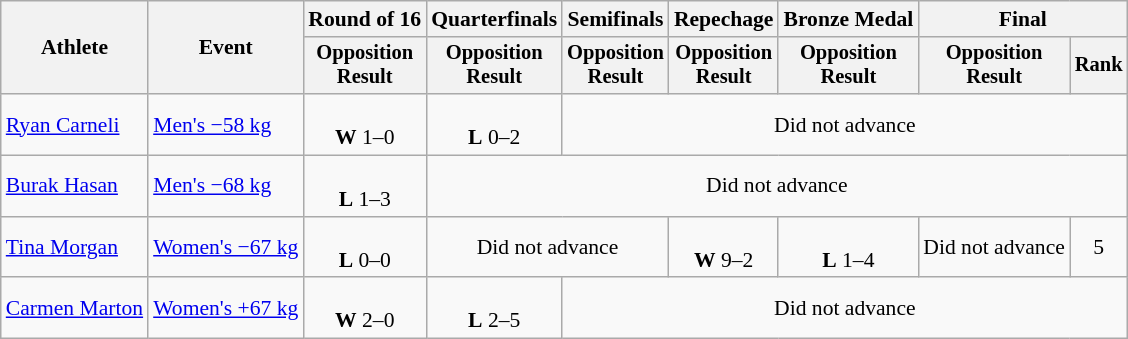<table class="wikitable" style="font-size:90%">
<tr>
<th rowspan="2">Athlete</th>
<th rowspan="2">Event</th>
<th>Round of 16</th>
<th>Quarterfinals</th>
<th>Semifinals</th>
<th>Repechage</th>
<th>Bronze Medal</th>
<th colspan=2>Final</th>
</tr>
<tr style="font-size:95%">
<th>Opposition<br>Result</th>
<th>Opposition<br>Result</th>
<th>Opposition<br>Result</th>
<th>Opposition<br>Result</th>
<th>Opposition<br>Result</th>
<th>Opposition<br>Result</th>
<th>Rank</th>
</tr>
<tr align=center>
<td align=left><a href='#'>Ryan Carneli</a></td>
<td align=left><a href='#'>Men's −58 kg</a></td>
<td><br><strong>W</strong> 1–0</td>
<td><br><strong>L</strong> 0–2</td>
<td colspan=5>Did not advance</td>
</tr>
<tr align=center>
<td align=left><a href='#'>Burak Hasan</a></td>
<td align=left><a href='#'>Men's −68 kg</a></td>
<td><br><strong>L</strong> 1–3</td>
<td colspan=6>Did not advance</td>
</tr>
<tr align=center>
<td align=left><a href='#'>Tina Morgan</a></td>
<td align=left><a href='#'>Women's −67 kg</a></td>
<td><br><strong>L</strong> 0–0 </td>
<td colspan=2>Did not advance</td>
<td><br><strong>W</strong> 9–2</td>
<td><br><strong>L</strong> 1–4</td>
<td>Did not advance</td>
<td>5</td>
</tr>
<tr align=center>
<td align=left><a href='#'>Carmen Marton</a></td>
<td align=left><a href='#'>Women's +67 kg</a></td>
<td><br><strong>W</strong> 2–0</td>
<td><br><strong>L</strong> 2–5</td>
<td colspan=5>Did not advance</td>
</tr>
</table>
